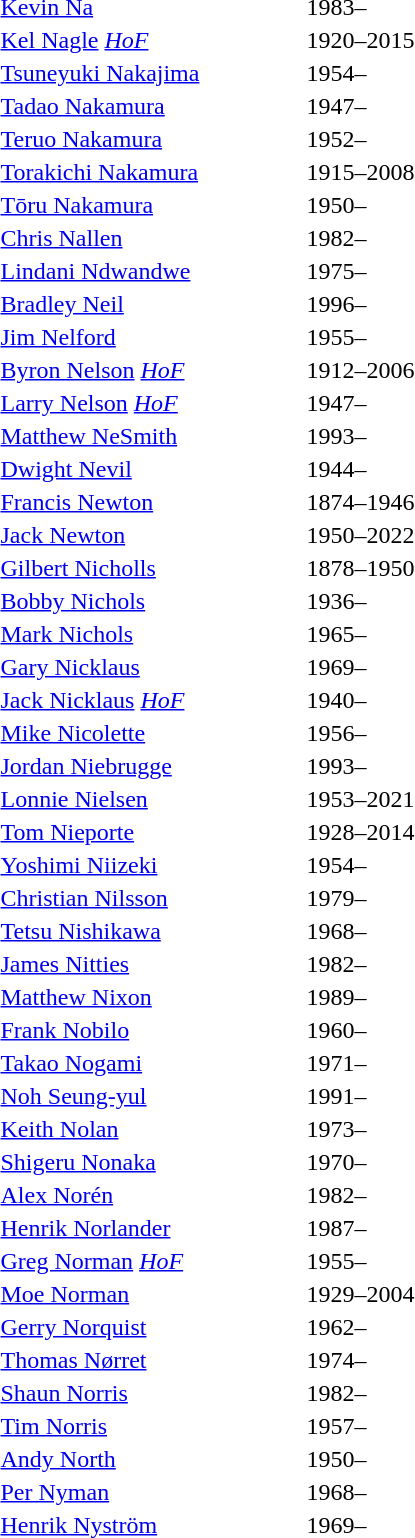<table>
<tr>
<td style="width:200px"> <a href='#'>Kevin Na</a></td>
<td>1983–</td>
</tr>
<tr>
<td> <a href='#'>Kel Nagle</a> <em><a href='#'><span>HoF</span></a></em></td>
<td>1920–2015</td>
</tr>
<tr>
<td> <a href='#'>Tsuneyuki Nakajima</a></td>
<td>1954–</td>
</tr>
<tr>
<td> <a href='#'>Tadao Nakamura</a></td>
<td>1947–</td>
</tr>
<tr>
<td> <a href='#'>Teruo Nakamura</a></td>
<td>1952–</td>
</tr>
<tr>
<td> <a href='#'>Torakichi Nakamura</a></td>
<td>1915–2008</td>
</tr>
<tr>
<td> <a href='#'>Tōru Nakamura</a></td>
<td>1950–</td>
</tr>
<tr>
<td> <a href='#'>Chris Nallen</a></td>
<td>1982–</td>
</tr>
<tr>
<td> <a href='#'>Lindani Ndwandwe</a></td>
<td>1975–</td>
</tr>
<tr>
<td> <a href='#'>Bradley Neil</a></td>
<td>1996–</td>
</tr>
<tr>
<td> <a href='#'>Jim Nelford</a></td>
<td>1955–</td>
</tr>
<tr>
<td> <a href='#'>Byron Nelson</a> <em><a href='#'><span>HoF</span></a></em></td>
<td>1912–2006</td>
</tr>
<tr>
<td> <a href='#'>Larry Nelson</a> <em><a href='#'><span>HoF</span></a></em></td>
<td>1947–</td>
</tr>
<tr>
<td> <a href='#'>Matthew NeSmith</a></td>
<td>1993–</td>
</tr>
<tr>
<td> <a href='#'>Dwight Nevil</a></td>
<td>1944–</td>
</tr>
<tr>
<td> <a href='#'>Francis Newton</a></td>
<td>1874–1946</td>
</tr>
<tr>
<td> <a href='#'>Jack Newton</a></td>
<td>1950–2022</td>
</tr>
<tr>
<td> <a href='#'>Gilbert Nicholls</a></td>
<td>1878–1950</td>
</tr>
<tr>
<td> <a href='#'>Bobby Nichols</a></td>
<td>1936–</td>
</tr>
<tr>
<td> <a href='#'>Mark Nichols</a></td>
<td>1965–</td>
</tr>
<tr>
<td> <a href='#'>Gary Nicklaus</a></td>
<td>1969–</td>
</tr>
<tr>
<td> <a href='#'>Jack Nicklaus</a> <em><a href='#'><span>HoF</span></a></em></td>
<td>1940–</td>
</tr>
<tr>
<td> <a href='#'>Mike Nicolette</a></td>
<td>1956–</td>
</tr>
<tr>
<td> <a href='#'>Jordan Niebrugge</a></td>
<td>1993–</td>
</tr>
<tr>
<td> <a href='#'>Lonnie Nielsen</a></td>
<td>1953–2021</td>
</tr>
<tr>
<td> <a href='#'>Tom Nieporte</a></td>
<td>1928–2014</td>
</tr>
<tr>
<td> <a href='#'>Yoshimi Niizeki</a></td>
<td>1954–</td>
</tr>
<tr>
<td> <a href='#'>Christian Nilsson</a></td>
<td>1979–</td>
</tr>
<tr>
<td> <a href='#'>Tetsu Nishikawa</a></td>
<td>1968–</td>
</tr>
<tr>
<td> <a href='#'>James Nitties</a></td>
<td>1982–</td>
</tr>
<tr>
<td> <a href='#'>Matthew Nixon</a></td>
<td>1989–</td>
</tr>
<tr>
<td> <a href='#'>Frank Nobilo</a></td>
<td>1960–</td>
</tr>
<tr>
<td> <a href='#'>Takao Nogami</a></td>
<td>1971–</td>
</tr>
<tr>
<td> <a href='#'>Noh Seung-yul</a></td>
<td>1991–</td>
</tr>
<tr>
<td> <a href='#'>Keith Nolan</a></td>
<td>1973–</td>
</tr>
<tr>
<td> <a href='#'>Shigeru Nonaka</a></td>
<td>1970–</td>
</tr>
<tr>
<td> <a href='#'>Alex Norén</a></td>
<td>1982–</td>
</tr>
<tr>
<td> <a href='#'>Henrik Norlander</a></td>
<td>1987–</td>
</tr>
<tr>
<td> <a href='#'>Greg Norman</a> <em><a href='#'><span>HoF</span></a></em></td>
<td>1955–</td>
</tr>
<tr>
<td> <a href='#'>Moe Norman</a></td>
<td>1929–2004</td>
</tr>
<tr>
<td> <a href='#'>Gerry Norquist</a></td>
<td>1962–</td>
</tr>
<tr>
<td> <a href='#'>Thomas Nørret</a></td>
<td>1974–</td>
</tr>
<tr>
<td> <a href='#'>Shaun Norris</a></td>
<td>1982–</td>
</tr>
<tr>
<td> <a href='#'>Tim Norris</a></td>
<td>1957–</td>
</tr>
<tr>
<td> <a href='#'>Andy North</a></td>
<td>1950–</td>
</tr>
<tr>
<td> <a href='#'>Per Nyman</a></td>
<td>1968–</td>
</tr>
<tr>
<td> <a href='#'>Henrik Nyström</a></td>
<td>1969–</td>
</tr>
</table>
